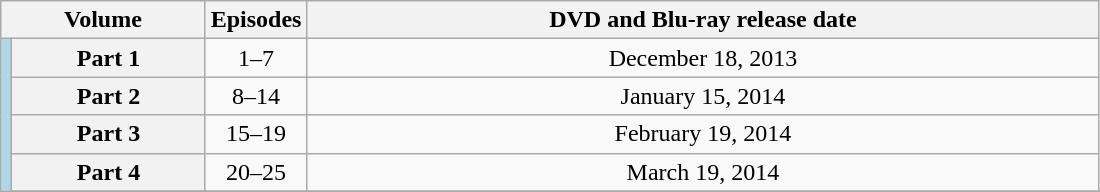<table class="wikitable" style="text-align: center; width: 58%;">
<tr>
<th scope="column" colspan="2">Volume</th>
<th scope="column" width="5%">Episodes</th>
<th scope="column">DVD and Blu-ray release date</th>
</tr>
<tr>
<td rowspan="13" width="1%" style="background: #ADD8E6;"></td>
<th scope="row">Part 1</th>
<td>1–7</td>
<td>December 18, 2013</td>
</tr>
<tr>
<th scope="row">Part 2</th>
<td>8–14</td>
<td>January 15, 2014</td>
</tr>
<tr>
<th scope="row">Part 3</th>
<td>15–19</td>
<td>February 19, 2014</td>
</tr>
<tr>
<th scope="row">Part 4</th>
<td>20–25</td>
<td>March 19, 2014</td>
</tr>
<tr>
</tr>
</table>
